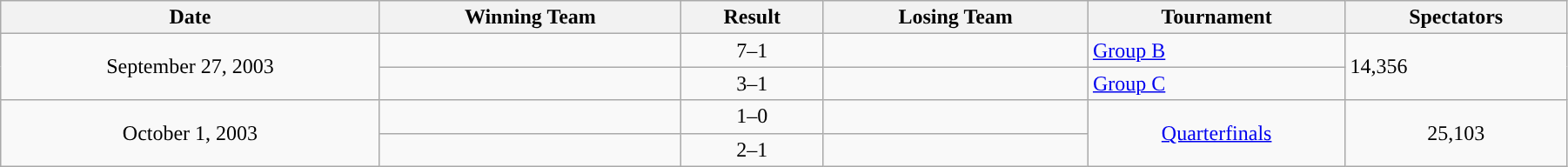<table class="wikitable" style="text-align:left; width:95%;" style="text-align:center">
<tr>
<th style="text-align:center; ">Date</th>
<th style="text-align:center; ">Winning Team</th>
<th style="text-align:center; ">Result</th>
<th style="text-align:center; ">Losing Team</th>
<th style="text-align:center; ">Tournament</th>
<th style="text-align:center; ">Spectators</th>
</tr>
<tr>
<td style="text-align:center;" rowspan=2>September 27, 2003</td>
<td><strong> </strong></td>
<td style="text-align:center;">7–1</td>
<td></td>
<td><a href='#'>Group B</a></td>
<td rowspan=2>14,356</td>
</tr>
<tr>
<td><strong> </strong></td>
<td style="text-align:center;">3–1</td>
<td></td>
<td><a href='#'>Group C</a></td>
</tr>
<tr>
<td style="text-align:center;" rowspan=2>October 1, 2003</td>
<td><strong> </strong></td>
<td style="text-align:center;">1–0</td>
<td></td>
<td style="text-align:center;" rowspan=2><a href='#'>Quarterfinals</a></td>
<td style="text-align:center;" rowspan=2>25,103</td>
</tr>
<tr>
<td><strong> </strong></td>
<td style="text-align:center;">2–1</td>
<td></td>
</tr>
</table>
